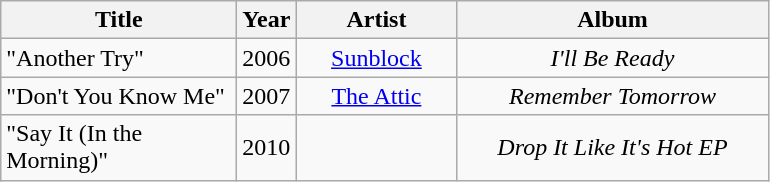<table class="wikitable">
<tr>
<th width="150">Title</th>
<th>Year</th>
<th width="100">Artist</th>
<th width="200">Album</th>
</tr>
<tr>
<td>"Another Try"</td>
<td>2006</td>
<td align="center"><a href='#'>Sunblock</a></td>
<td align="center"><em>I'll Be Ready</em></td>
</tr>
<tr>
<td>"Don't You Know Me"</td>
<td>2007</td>
<td align="center"><a href='#'>The Attic</a></td>
<td align="center"><em>Remember Tomorrow</em></td>
</tr>
<tr>
<td>"Say It (In the Morning)"</td>
<td>2010</td>
<td></td>
<td align="center"><em>Drop It Like It's Hot EP</em></td>
</tr>
</table>
